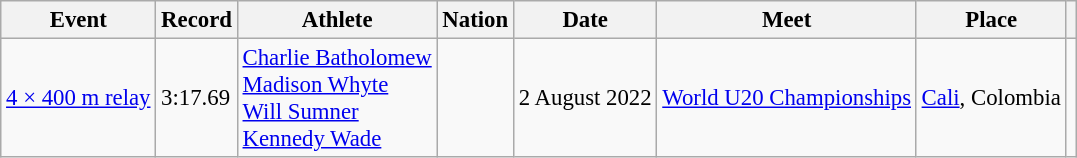<table class="wikitable" style="font-size:95%;">
<tr>
<th>Event</th>
<th>Record</th>
<th>Athlete</th>
<th>Nation</th>
<th>Date</th>
<th>Meet</th>
<th>Place</th>
<th></th>
</tr>
<tr>
<td><a href='#'>4 × 400 m relay</a></td>
<td>3:17.69 </td>
<td><a href='#'>Charlie Batholomew</a><br><a href='#'>Madison Whyte</a><br><a href='#'>Will Sumner</a><br><a href='#'>Kennedy Wade</a></td>
<td></td>
<td>2 August 2022</td>
<td><a href='#'>World U20 Championships</a></td>
<td><a href='#'>Cali</a>, Colombia</td>
<td></td>
</tr>
</table>
